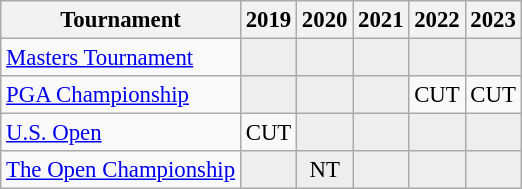<table class="wikitable" style="font-size:95%;text-align:center;">
<tr>
<th>Tournament</th>
<th>2019</th>
<th>2020</th>
<th>2021</th>
<th>2022</th>
<th>2023</th>
</tr>
<tr>
<td align=left><a href='#'>Masters Tournament</a></td>
<td style="background:#eeeeee;"></td>
<td style="background:#eeeeee;"></td>
<td style="background:#eeeeee;"></td>
<td style="background:#eeeeee;"></td>
<td style="background:#eeeeee;"></td>
</tr>
<tr>
<td align=left><a href='#'>PGA Championship</a></td>
<td style="background:#eeeeee;"></td>
<td style="background:#eeeeee;"></td>
<td style="background:#eeeeee;"></td>
<td>CUT</td>
<td>CUT</td>
</tr>
<tr>
<td align=left><a href='#'>U.S. Open</a></td>
<td>CUT</td>
<td style="background:#eeeeee;"></td>
<td style="background:#eeeeee;"></td>
<td style="background:#eeeeee;"></td>
<td style="background:#eeeeee;"></td>
</tr>
<tr>
<td align=left><a href='#'>The Open Championship</a></td>
<td style="background:#eeeeee;"></td>
<td style="background:#eeeeee;">NT</td>
<td style="background:#eeeeee;"></td>
<td style="background:#eeeeee;"></td>
<td style="background:#eeeeee;"></td>
</tr>
</table>
